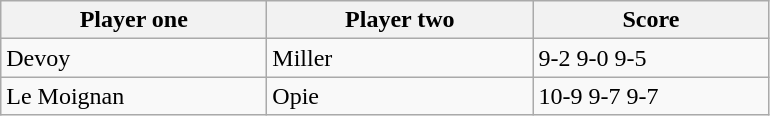<table class="wikitable">
<tr>
<th width=170>Player one</th>
<th width=170>Player two</th>
<th width=150>Score</th>
</tr>
<tr>
<td> Devoy</td>
<td> Miller</td>
<td>9-2 9-0 9-5</td>
</tr>
<tr>
<td> Le Moignan</td>
<td> Opie</td>
<td>10-9 9-7 9-7</td>
</tr>
</table>
